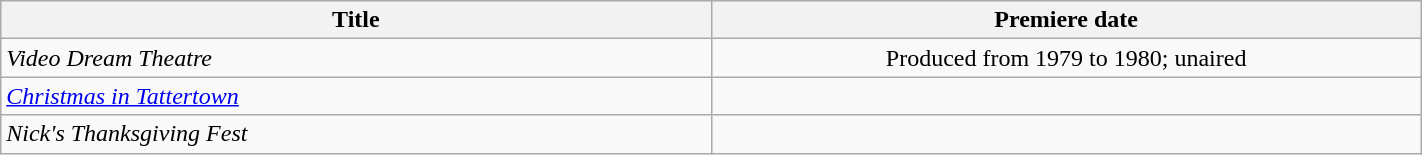<table class="wikitable plainrowheaders sortable" style="width:75%;text-align:center;">
<tr>
<th scope="col" style="width:30%;">Title</th>
<th scope="col" style="width:30%;">Premiere date</th>
</tr>
<tr>
<td scope="row" style="text-align:left;"><em>Video Dream Theatre</em></td>
<td>Produced from 1979 to 1980; unaired</td>
</tr>
<tr>
<td scope="row" style="text-align:left;"><em><a href='#'>Christmas in Tattertown</a></em></td>
<td></td>
</tr>
<tr>
<td scope="row" style="text-align:left;"><em>Nick's Thanksgiving Fest</em></td>
<td></td>
</tr>
</table>
